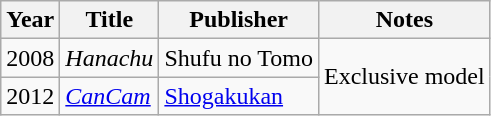<table class="wikitable">
<tr>
<th>Year</th>
<th>Title</th>
<th>Publisher</th>
<th>Notes</th>
</tr>
<tr>
<td>2008</td>
<td><em>Hanachu</em></td>
<td>Shufu no Tomo</td>
<td rowspan="2">Exclusive model</td>
</tr>
<tr>
<td>2012</td>
<td><em><a href='#'>CanCam</a></em></td>
<td><a href='#'>Shogakukan</a></td>
</tr>
</table>
